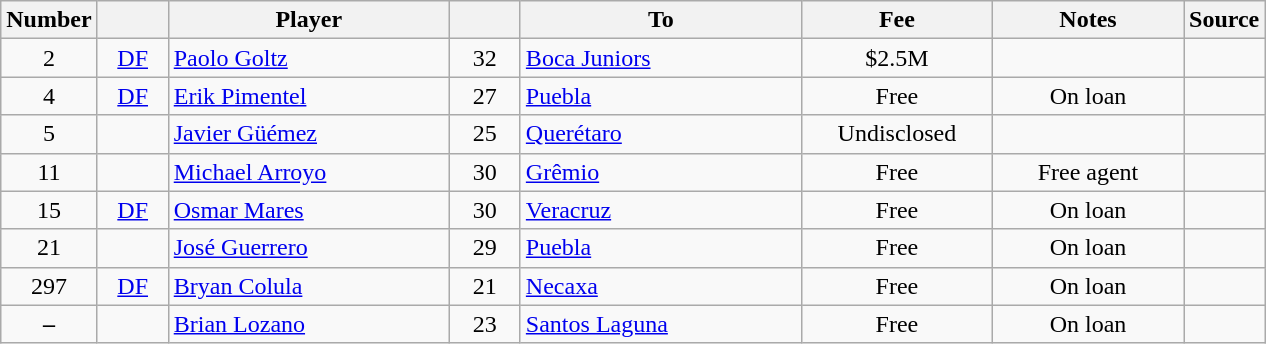<table class="wikitable sortable">
<tr>
<th style="width:40px;">Number</th>
<th style="width:40px;"></th>
<th style="width:180px;">Player</th>
<th style="width:40px;"></th>
<th style="width:180px;">To</th>
<th class="unsortable" style="width:120px;">Fee</th>
<th class="unsortable" style="width:120px;">Notes</th>
<th style="width:20px;">Source</th>
</tr>
<tr>
<td align="center">2</td>
<td align="center"><a href='#'>DF</a></td>
<td> <a href='#'>Paolo Goltz</a></td>
<td align="center">32</td>
<td> <a href='#'>Boca Juniors</a></td>
<td align="center">$2.5M</td>
<td align="center"></td>
<td></td>
</tr>
<tr>
<td align="center">4</td>
<td align="center"><a href='#'>DF</a></td>
<td> <a href='#'>Erik Pimentel</a></td>
<td align="center">27</td>
<td> <a href='#'>Puebla</a></td>
<td align="center">Free</td>
<td align="center">On loan</td>
<td></td>
</tr>
<tr>
<td align="center">5</td>
<td align="center"></td>
<td> <a href='#'>Javier Güémez</a></td>
<td align="center">25</td>
<td> <a href='#'>Querétaro</a></td>
<td align="center">Undisclosed</td>
<td align="center"></td>
<td></td>
</tr>
<tr>
<td align="center">11</td>
<td align="center"></td>
<td> <a href='#'>Michael Arroyo</a></td>
<td align="center">30</td>
<td> <a href='#'>Grêmio</a></td>
<td align="center">Free</td>
<td align="center">Free agent</td>
<td></td>
</tr>
<tr>
<td align="center">15</td>
<td align="center"><a href='#'>DF</a></td>
<td> <a href='#'>Osmar Mares</a></td>
<td align="center">30</td>
<td> <a href='#'>Veracruz</a></td>
<td align="center">Free</td>
<td align="center">On loan</td>
<td></td>
</tr>
<tr>
<td align="center">21</td>
<td align="center"></td>
<td> <a href='#'>José Guerrero</a></td>
<td align="center">29</td>
<td> <a href='#'>Puebla</a></td>
<td align="center">Free</td>
<td align="center">On loan</td>
<td></td>
</tr>
<tr>
<td align="center">297</td>
<td align="center"><a href='#'>DF</a></td>
<td> <a href='#'>Bryan Colula</a></td>
<td align="center">21</td>
<td> <a href='#'>Necaxa</a></td>
<td align="center">Free</td>
<td align="center">On loan</td>
<td></td>
</tr>
<tr>
<td align="center"><strong>–</strong></td>
<td align="center"></td>
<td> <a href='#'>Brian Lozano</a></td>
<td align="center">23</td>
<td> <a href='#'>Santos Laguna</a></td>
<td align="center">Free</td>
<td align="center">On loan</td>
<td></td>
</tr>
</table>
